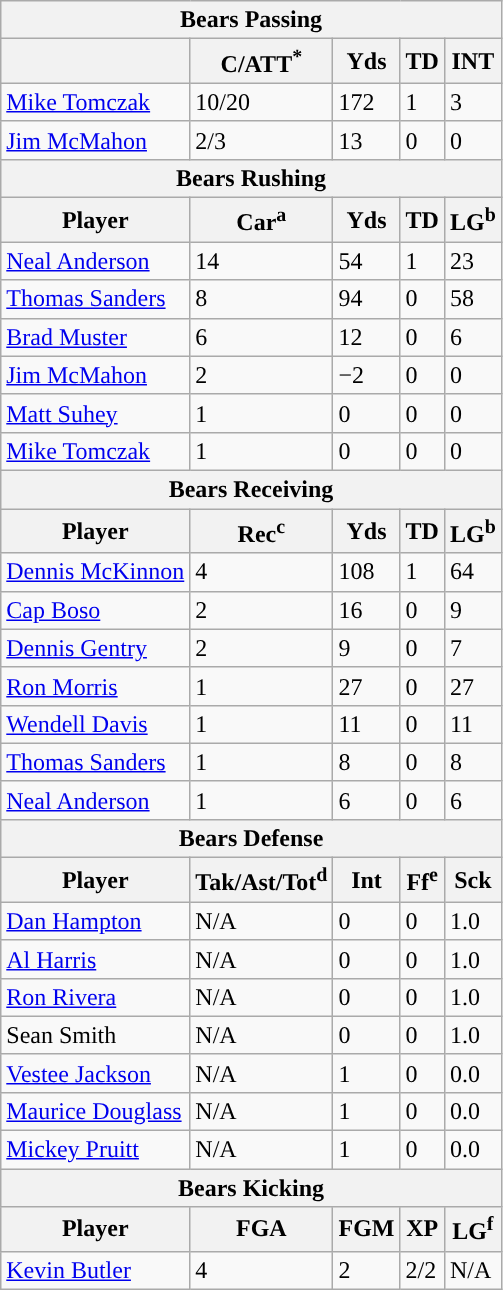<table class="wikitable">
<tr>
<th colspan="5">Bears Passing</th>
</tr>
<tr>
<th></th>
<th>C/ATT<sup>*</sup></th>
<th>Yds</th>
<th>TD</th>
<th>INT</th>
</tr>
<tr>
<td><a href='#'>Mike Tomczak</a></td>
<td>10/20</td>
<td>172</td>
<td>1</td>
<td>3</td>
</tr>
<tr>
<td><a href='#'>Jim McMahon</a></td>
<td>2/3</td>
<td>13</td>
<td>0</td>
<td>0</td>
</tr>
<tr>
<th colspan="5">Bears Rushing</th>
</tr>
<tr>
<th>Player</th>
<th>Car<sup>a</sup></th>
<th>Yds</th>
<th>TD</th>
<th>LG<sup>b</sup></th>
</tr>
<tr>
<td><a href='#'>Neal Anderson</a></td>
<td>14</td>
<td>54</td>
<td>1</td>
<td>23</td>
</tr>
<tr>
<td><a href='#'>Thomas Sanders</a></td>
<td>8</td>
<td>94</td>
<td>0</td>
<td>58</td>
</tr>
<tr>
<td><a href='#'>Brad Muster</a></td>
<td>6</td>
<td>12</td>
<td>0</td>
<td>6</td>
</tr>
<tr>
<td><a href='#'>Jim McMahon</a></td>
<td>2</td>
<td>−2</td>
<td>0</td>
<td>0</td>
</tr>
<tr>
<td><a href='#'>Matt Suhey</a></td>
<td>1</td>
<td>0</td>
<td>0</td>
<td>0</td>
</tr>
<tr>
<td><a href='#'>Mike Tomczak</a></td>
<td>1</td>
<td>0</td>
<td>0</td>
<td>0</td>
</tr>
<tr>
<th colspan="5">Bears Receiving</th>
</tr>
<tr>
<th>Player</th>
<th>Rec<sup>c</sup></th>
<th>Yds</th>
<th>TD</th>
<th>LG<sup>b</sup></th>
</tr>
<tr>
<td><a href='#'>Dennis McKinnon</a></td>
<td>4</td>
<td>108</td>
<td>1</td>
<td>64</td>
</tr>
<tr>
<td><a href='#'>Cap Boso</a></td>
<td>2</td>
<td>16</td>
<td>0</td>
<td>9</td>
</tr>
<tr>
<td><a href='#'>Dennis Gentry</a></td>
<td>2</td>
<td>9</td>
<td>0</td>
<td>7</td>
</tr>
<tr>
<td><a href='#'>Ron Morris</a></td>
<td>1</td>
<td>27</td>
<td>0</td>
<td>27</td>
</tr>
<tr>
<td><a href='#'>Wendell Davis</a></td>
<td>1</td>
<td>11</td>
<td>0</td>
<td>11</td>
</tr>
<tr>
<td><a href='#'>Thomas Sanders</a></td>
<td>1</td>
<td>8</td>
<td>0</td>
<td>8</td>
</tr>
<tr>
<td><a href='#'>Neal Anderson</a></td>
<td>1</td>
<td>6</td>
<td>0</td>
<td>6</td>
</tr>
<tr>
<th colspan="5">Bears Defense</th>
</tr>
<tr>
<th>Player</th>
<th>Tak/Ast/Tot<sup>d</sup></th>
<th>Int</th>
<th>Ff<sup>e</sup></th>
<th>Sck</th>
</tr>
<tr>
<td><a href='#'>Dan Hampton</a></td>
<td>N/A</td>
<td>0</td>
<td>0</td>
<td>1.0</td>
</tr>
<tr>
<td><a href='#'>Al Harris</a></td>
<td>N/A</td>
<td>0</td>
<td>0</td>
<td>1.0</td>
</tr>
<tr>
<td><a href='#'>Ron Rivera</a></td>
<td>N/A</td>
<td>0</td>
<td>0</td>
<td>1.0</td>
</tr>
<tr>
<td>Sean Smith</td>
<td>N/A</td>
<td>0</td>
<td>0</td>
<td>1.0</td>
</tr>
<tr>
<td><a href='#'>Vestee Jackson</a></td>
<td>N/A</td>
<td>1</td>
<td>0</td>
<td>0.0</td>
</tr>
<tr>
<td><a href='#'>Maurice Douglass</a></td>
<td>N/A</td>
<td>1</td>
<td>0</td>
<td>0.0</td>
</tr>
<tr>
<td><a href='#'>Mickey Pruitt</a></td>
<td>N/A</td>
<td>1</td>
<td>0</td>
<td>0.0</td>
</tr>
<tr>
<th colspan="5">Bears Kicking</th>
</tr>
<tr>
<th>Player</th>
<th>FGA</th>
<th>FGM</th>
<th>XP</th>
<th>LG<sup>f</sup></th>
</tr>
<tr>
<td><a href='#'>Kevin Butler</a></td>
<td>4</td>
<td>2</td>
<td>2/2</td>
<td>N/A</td>
</tr>
</table>
